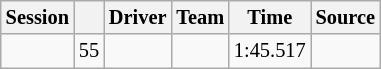<table class="wikitable" style="font-size: 85%">
<tr>
<th>Session</th>
<th></th>
<th>Driver</th>
<th>Team</th>
<th>Time</th>
<th>Source</th>
</tr>
<tr>
<td></td>
<td align="center">55</td>
<td></td>
<td></td>
<td>1:45.517</td>
<td align=center></td>
</tr>
</table>
